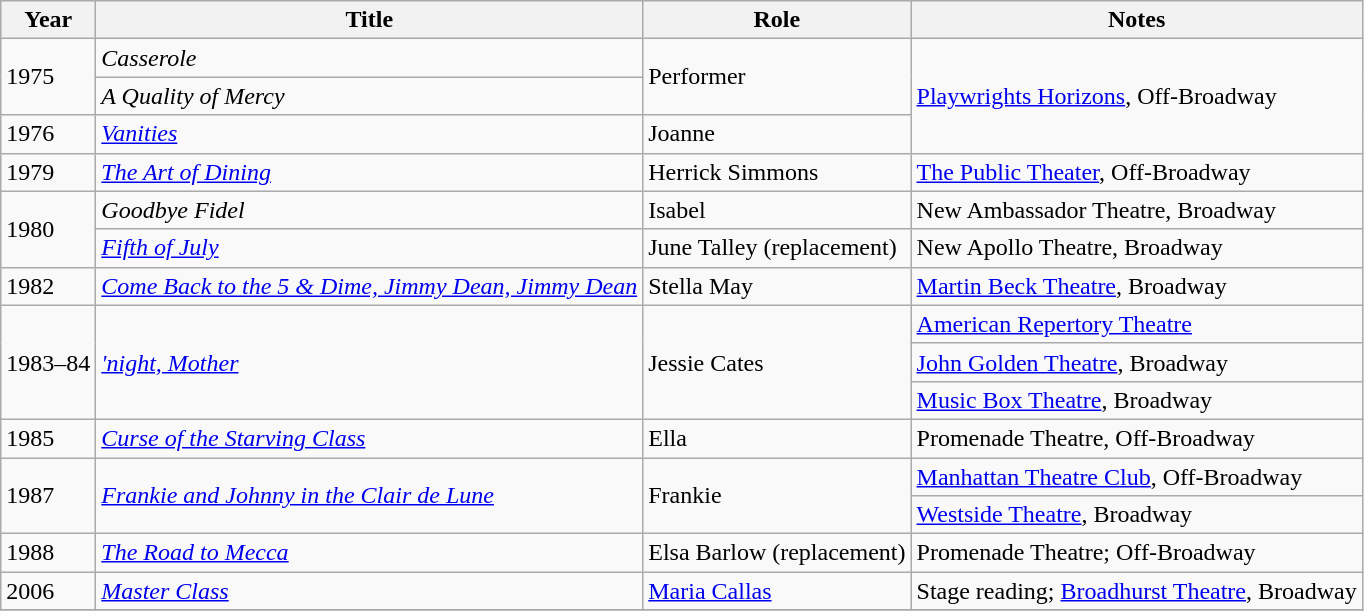<table class="wikitable sortable">
<tr>
<th>Year</th>
<th>Title</th>
<th>Role</th>
<th>Notes</th>
</tr>
<tr>
<td rowspan="2">1975</td>
<td><em>Casserole</em></td>
<td rowspan="2">Performer</td>
<td rowspan=3><a href='#'>Playwrights Horizons</a>, Off-Broadway</td>
</tr>
<tr>
<td><em>A Quality of Mercy</em></td>
</tr>
<tr>
<td>1976</td>
<td><em><a href='#'>Vanities</a></em></td>
<td>Joanne</td>
</tr>
<tr>
<td>1979</td>
<td><em><a href='#'>The Art of Dining</a></em></td>
<td>Herrick Simmons</td>
<td><a href='#'>The Public Theater</a>, Off-Broadway</td>
</tr>
<tr>
<td rowspan="2">1980</td>
<td><em>Goodbye Fidel</em></td>
<td>Isabel</td>
<td>New Ambassador Theatre, Broadway</td>
</tr>
<tr>
<td><em><a href='#'>Fifth of July</a></em></td>
<td>June Talley (replacement)</td>
<td>New Apollo Theatre, Broadway</td>
</tr>
<tr>
<td>1982</td>
<td><em><a href='#'>Come Back to the 5 & Dime, Jimmy Dean, Jimmy Dean</a></em></td>
<td>Stella May</td>
<td><a href='#'>Martin Beck Theatre</a>, Broadway</td>
</tr>
<tr>
<td rowspan="3">1983–84</td>
<td rowspan="3"><em><a href='#'>'night, Mother</a></em></td>
<td rowspan="3">Jessie Cates</td>
<td><a href='#'>American Repertory Theatre</a></td>
</tr>
<tr>
<td><a href='#'>John Golden Theatre</a>, Broadway</td>
</tr>
<tr>
<td><a href='#'>Music Box Theatre</a>, Broadway</td>
</tr>
<tr>
<td>1985</td>
<td><em><a href='#'>Curse of the Starving Class</a></em></td>
<td>Ella</td>
<td>Promenade Theatre, Off-Broadway</td>
</tr>
<tr>
<td rowspan="2">1987</td>
<td rowspan="2"><em><a href='#'>Frankie and Johnny in the Clair de Lune</a></em></td>
<td rowspan="2">Frankie</td>
<td><a href='#'>Manhattan Theatre Club</a>, Off-Broadway</td>
</tr>
<tr>
<td><a href='#'>Westside Theatre</a>, Broadway</td>
</tr>
<tr>
<td>1988</td>
<td><em><a href='#'>The Road to Mecca</a></em></td>
<td>Elsa Barlow (replacement)</td>
<td>Promenade Theatre; Off-Broadway</td>
</tr>
<tr>
<td>2006</td>
<td><em><a href='#'>Master Class</a></em></td>
<td><a href='#'>Maria Callas</a></td>
<td>Stage reading; <a href='#'>Broadhurst Theatre</a>, Broadway</td>
</tr>
<tr>
</tr>
</table>
